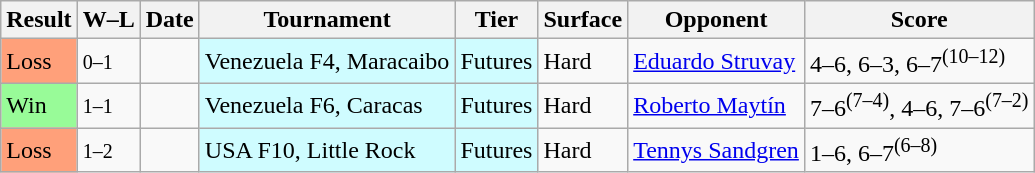<table class="sortable wikitable">
<tr>
<th>Result</th>
<th class="unsortable">W–L</th>
<th>Date</th>
<th>Tournament</th>
<th>Tier</th>
<th>Surface</th>
<th>Opponent</th>
<th class="unsortable">Score</th>
</tr>
<tr>
<td bgcolor=FFA07A>Loss</td>
<td><small>0–1</small></td>
<td></td>
<td style="background:#cffcff;">Venezuela F4, Maracaibo</td>
<td style="background:#cffcff;">Futures</td>
<td>Hard</td>
<td> <a href='#'>Eduardo Struvay</a></td>
<td>4–6, 6–3, 6–7<sup>(10–12)</sup></td>
</tr>
<tr>
<td bgcolor=98FB98>Win</td>
<td><small>1–1</small></td>
<td></td>
<td style="background:#cffcff;">Venezuela F6, Caracas</td>
<td style="background:#cffcff;">Futures</td>
<td>Hard</td>
<td> <a href='#'>Roberto Maytín</a></td>
<td>7–6<sup>(7–4)</sup>, 4–6, 7–6<sup>(7–2)</sup></td>
</tr>
<tr>
<td bgcolor=FFA07A>Loss</td>
<td><small>1–2</small></td>
<td></td>
<td style="background:#cffcff;">USA F10, Little Rock</td>
<td style="background:#cffcff;">Futures</td>
<td>Hard</td>
<td> <a href='#'>Tennys Sandgren</a></td>
<td>1–6, 6–7<sup>(6–8)</sup></td>
</tr>
</table>
